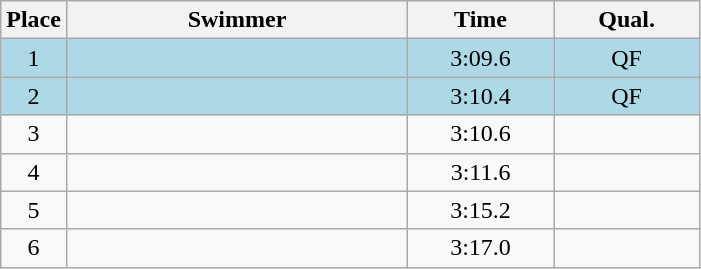<table class=wikitable style="text-align:center">
<tr>
<th>Place</th>
<th width=220>Swimmer</th>
<th width=90>Time</th>
<th width=90>Qual.</th>
</tr>
<tr bgcolor=lightblue>
<td>1</td>
<td align=left></td>
<td>3:09.6</td>
<td>QF</td>
</tr>
<tr bgcolor=lightblue>
<td>2</td>
<td align=left></td>
<td>3:10.4</td>
<td>QF</td>
</tr>
<tr>
<td>3</td>
<td align=left></td>
<td>3:10.6</td>
<td></td>
</tr>
<tr>
<td>4</td>
<td align=left></td>
<td>3:11.6</td>
<td></td>
</tr>
<tr>
<td>5</td>
<td align=left></td>
<td>3:15.2</td>
<td></td>
</tr>
<tr>
<td>6</td>
<td align=left></td>
<td>3:17.0</td>
<td></td>
</tr>
</table>
